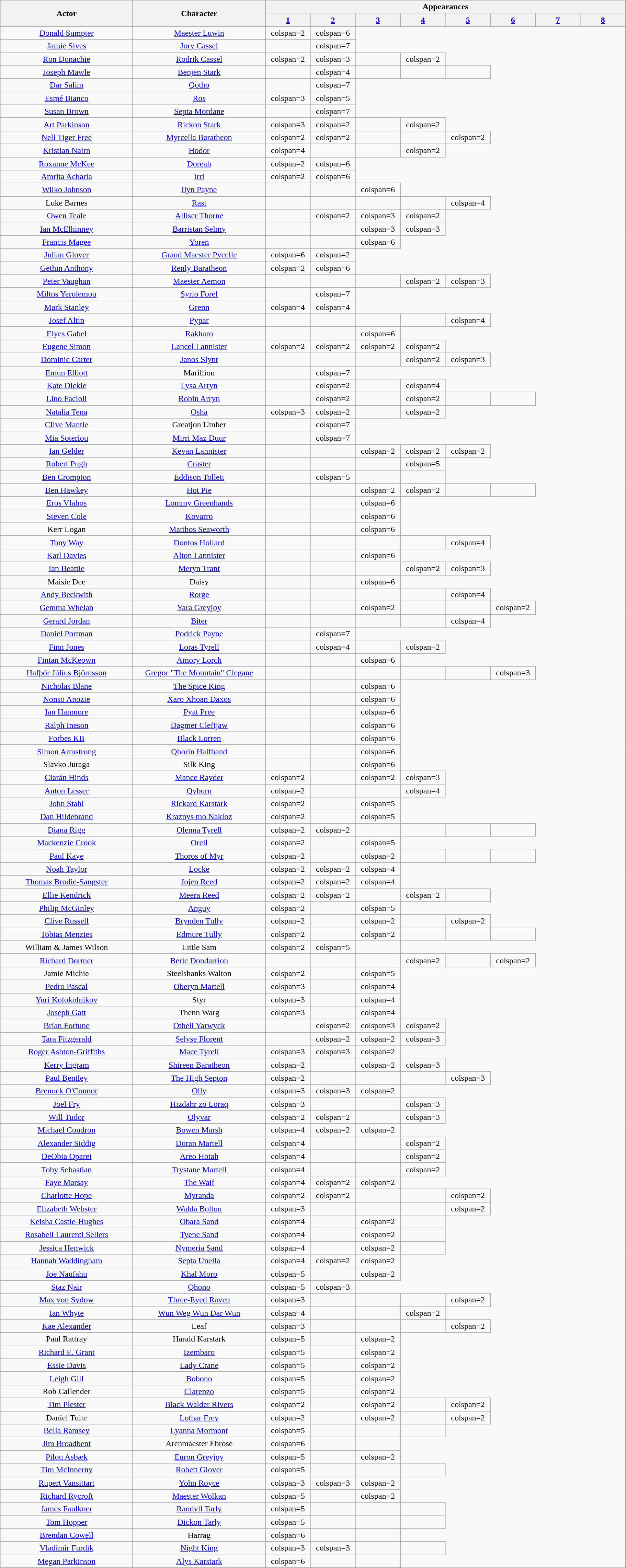<table class="wikitable" style="text-align:center;">
<tr>
<th rowspan=2 style="width:250px;">Actor</th>
<th rowspan=2 style="width:250px;">Character</th>
<th colspan=8>Appearances</th>
</tr>
<tr>
<th style="width:80px;"><a href='#'>1</a></th>
<th style="width:80px;"><a href='#'>2</a></th>
<th style="width:80px;"><a href='#'>3</a></th>
<th style="width:80px;"><a href='#'>4</a></th>
<th style="width:80px;"><a href='#'>5</a></th>
<th style="width:80px;"><a href='#'>6</a></th>
<th style="width:80px;"><a href='#'>7</a></th>
<th style="width:80px;"><a href='#'>8</a></th>
</tr>
<tr>
<td><a href='#'>Donald Sumpter</a></td>
<td><a href='#'>Maester Luwin</a></td>
<td>colspan=2 </td>
<td>colspan=6 </td>
</tr>
<tr>
<td><a href='#'>Jamie Sives</a></td>
<td><a href='#'>Jory Cassel</a></td>
<td></td>
<td>colspan=7 </td>
</tr>
<tr>
<td><a href='#'>Ron Donachie</a></td>
<td><a href='#'>Rodrik Cassel</a></td>
<td>colspan=2 </td>
<td>colspan=3 </td>
<td></td>
<td>colspan=2 </td>
</tr>
<tr>
<td><a href='#'>Joseph Mawle</a></td>
<td><a href='#'>Benjen Stark</a></td>
<td></td>
<td>colspan=4 </td>
<td></td>
<td></td>
<td></td>
</tr>
<tr>
<td><a href='#'>Dar Salim</a></td>
<td><a href='#'>Qotho</a></td>
<td></td>
<td>colspan=7 </td>
</tr>
<tr>
<td><a href='#'>Esmé Bianco</a></td>
<td><a href='#'>Ros</a></td>
<td>colspan=3 </td>
<td>colspan=5 </td>
</tr>
<tr>
<td><a href='#'>Susan Brown</a></td>
<td><a href='#'>Septa Mordane</a></td>
<td></td>
<td>colspan=7 </td>
</tr>
<tr>
<td><a href='#'>Art Parkinson</a></td>
<td><a href='#'>Rickon Stark</a></td>
<td>colspan=3 </td>
<td>colspan=2 </td>
<td></td>
<td>colspan=2 </td>
</tr>
<tr>
<td><a href='#'>Nell Tiger Free</a></td>
<td><a href='#'>Myrcella Baratheon</a></td>
<td>colspan=2 </td>
<td>colspan=2 </td>
<td></td>
<td></td>
<td>colspan=2 </td>
</tr>
<tr>
<td><a href='#'>Kristian Nairn</a></td>
<td><a href='#'>Hodor</a></td>
<td>colspan=4 </td>
<td></td>
<td></td>
<td>colspan=2 </td>
</tr>
<tr>
<td><a href='#'>Roxanne McKee</a></td>
<td><a href='#'>Doreah</a></td>
<td>colspan=2 </td>
<td>colspan=6 </td>
</tr>
<tr>
<td><a href='#'>Amrita Acharia</a></td>
<td><a href='#'>Irri</a></td>
<td>colspan=2 </td>
<td>colspan=6 </td>
</tr>
<tr>
<td><a href='#'>Wilko Johnson</a></td>
<td><a href='#'>Ilyn Payne</a></td>
<td></td>
<td></td>
<td>colspan=6 </td>
</tr>
<tr>
<td>Luke Barnes</td>
<td><a href='#'>Rast</a></td>
<td></td>
<td></td>
<td></td>
<td></td>
<td>colspan=4 </td>
</tr>
<tr>
<td><a href='#'>Owen Teale</a></td>
<td><a href='#'>Alliser Thorne</a></td>
<td></td>
<td>colspan=2 </td>
<td>colspan=3 </td>
<td>colspan=2 </td>
</tr>
<tr>
<td><a href='#'>Ian McElhinney</a></td>
<td><a href='#'>Barristan Selmy</a></td>
<td></td>
<td></td>
<td>colspan=3 </td>
<td>colspan=3 </td>
</tr>
<tr>
<td><a href='#'>Francis Magee</a></td>
<td><a href='#'>Yoren</a></td>
<td></td>
<td></td>
<td>colspan=6 </td>
</tr>
<tr>
<td><a href='#'>Julian Glover</a></td>
<td><a href='#'>Grand Maester Pycelle</a></td>
<td>colspan=6 </td>
<td>colspan=2 </td>
</tr>
<tr>
<td><a href='#'>Gethin Anthony</a></td>
<td><a href='#'>Renly Baratheon</a></td>
<td>colspan=2 </td>
<td>colspan=6 </td>
</tr>
<tr>
<td><a href='#'>Peter Vaughan</a></td>
<td><a href='#'>Maester Aemon</a></td>
<td></td>
<td></td>
<td></td>
<td>colspan=2 </td>
<td>colspan=3 </td>
</tr>
<tr>
<td><a href='#'>Miltos Yerolemou</a></td>
<td><a href='#'>Syrio Forel</a></td>
<td></td>
<td>colspan=7 </td>
</tr>
<tr>
<td><a href='#'>Mark Stanley</a></td>
<td><a href='#'>Grenn</a></td>
<td>colspan=4 </td>
<td>colspan=4 </td>
</tr>
<tr>
<td><a href='#'>Josef Altin</a></td>
<td><a href='#'>Pypar</a></td>
<td></td>
<td></td>
<td></td>
<td></td>
<td>colspan=4 </td>
</tr>
<tr>
<td><a href='#'>Elyes Gabel</a></td>
<td><a href='#'>Rakharo</a></td>
<td></td>
<td></td>
<td>colspan=6 </td>
</tr>
<tr>
<td><a href='#'>Eugene Simon</a></td>
<td><a href='#'>Lancel Lannister</a></td>
<td>colspan=2 </td>
<td>colspan=2 </td>
<td>colspan=2 </td>
<td>colspan=2 </td>
</tr>
<tr>
<td><a href='#'>Dominic Carter</a></td>
<td><a href='#'>Janos Slynt</a></td>
<td></td>
<td></td>
<td></td>
<td>colspan=2 </td>
<td>colspan=3 </td>
</tr>
<tr>
<td><a href='#'>Emun Elliott</a></td>
<td>Marillion</td>
<td></td>
<td>colspan=7 </td>
</tr>
<tr>
<td><a href='#'>Kate Dickie</a></td>
<td><a href='#'>Lysa Arryn</a></td>
<td></td>
<td>colspan=2 </td>
<td></td>
<td>colspan=4 </td>
</tr>
<tr>
<td><a href='#'>Lino Facioli</a></td>
<td><a href='#'>Robin Arryn</a></td>
<td></td>
<td>colspan=2 </td>
<td></td>
<td>colspan=2 </td>
<td></td>
<td></td>
</tr>
<tr>
<td><a href='#'>Natalia Tena</a></td>
<td><a href='#'>Osha</a></td>
<td>colspan=3 </td>
<td>colspan=2 </td>
<td></td>
<td>colspan=2 </td>
</tr>
<tr>
<td><a href='#'>Clive Mantle</a></td>
<td>Greatjon Umber</td>
<td></td>
<td>colspan=7 </td>
</tr>
<tr>
<td><a href='#'>Mia Soteriou</a></td>
<td><a href='#'>Mirri Maz Duur</a></td>
<td></td>
<td>colspan=7 </td>
</tr>
<tr>
<td><a href='#'>Ian Gelder</a></td>
<td><a href='#'>Kevan Lannister</a></td>
<td></td>
<td></td>
<td>colspan=2 </td>
<td>colspan=2 </td>
<td>colspan=2 </td>
</tr>
<tr>
<td><a href='#'>Robert Pugh</a></td>
<td><a href='#'>Craster</a></td>
<td></td>
<td></td>
<td></td>
<td>colspan=5 </td>
</tr>
<tr>
<td><a href='#'>Ben Crompton</a></td>
<td><a href='#'>Eddison Tollett</a></td>
<td></td>
<td>colspan=5 </td>
<td></td>
<td></td>
</tr>
<tr>
<td><a href='#'>Ben Hawkey</a></td>
<td><a href='#'>Hot Pie</a></td>
<td></td>
<td></td>
<td>colspan=2 </td>
<td>colspan=2 </td>
<td></td>
<td></td>
</tr>
<tr>
<td><a href='#'>Eros Vlahos</a></td>
<td><a href='#'>Lommy Greenhands</a></td>
<td></td>
<td></td>
<td>colspan=6 </td>
</tr>
<tr>
<td><a href='#'>Steven Cole</a></td>
<td><a href='#'>Kovarro</a></td>
<td></td>
<td></td>
<td>colspan=6 </td>
</tr>
<tr>
<td>Kerr Logan</td>
<td><a href='#'>Matthos Seaworth</a></td>
<td></td>
<td></td>
<td>colspan=6 </td>
</tr>
<tr>
<td><a href='#'>Tony Way</a></td>
<td><a href='#'>Dontos Hollard</a></td>
<td></td>
<td></td>
<td></td>
<td></td>
<td>colspan=4 </td>
</tr>
<tr>
<td><a href='#'>Karl Davies</a></td>
<td><a href='#'>Alton Lannister</a></td>
<td></td>
<td></td>
<td>colspan=6 </td>
</tr>
<tr>
<td><a href='#'>Ian Beattie</a></td>
<td><a href='#'>Meryn Trant</a></td>
<td></td>
<td></td>
<td></td>
<td>colspan=2 </td>
<td>colspan=3 </td>
</tr>
<tr>
<td>Maisie Dee</td>
<td>Daisy</td>
<td></td>
<td></td>
<td>colspan=6 </td>
</tr>
<tr>
<td><a href='#'>Andy Beckwith</a></td>
<td><a href='#'>Rorge</a></td>
<td></td>
<td></td>
<td></td>
<td></td>
<td>colspan=4 </td>
</tr>
<tr>
<td><a href='#'>Gemma Whelan</a></td>
<td><a href='#'>Yara Greyjoy</a></td>
<td></td>
<td></td>
<td>colspan=2 </td>
<td></td>
<td></td>
<td>colspan=2 </td>
</tr>
<tr>
<td><a href='#'>Gerard Jordan</a></td>
<td><a href='#'>Biter</a></td>
<td></td>
<td></td>
<td></td>
<td></td>
<td>colspan=4 </td>
</tr>
<tr>
<td><a href='#'>Daniel Portman</a></td>
<td><a href='#'>Podrick Payne</a></td>
<td></td>
<td>colspan=7 </td>
</tr>
<tr>
<td><a href='#'>Finn Jones</a></td>
<td><a href='#'>Loras Tyrell</a></td>
<td></td>
<td>colspan=4 </td>
<td></td>
<td>colspan=2 </td>
</tr>
<tr>
<td><a href='#'>Fintan McKeown</a></td>
<td><a href='#'>Amory Lorch</a></td>
<td></td>
<td></td>
<td>colspan=6 </td>
</tr>
<tr>
<td><a href='#'>Hafþór Júlíus Björnsson</a></td>
<td><a href='#'>Gregor "The Mountain" Clegane</a></td>
<td></td>
<td></td>
<td></td>
<td></td>
<td></td>
<td>colspan=3 </td>
</tr>
<tr>
<td><a href='#'>Nicholas Blane</a></td>
<td><a href='#'>The Spice King</a></td>
<td></td>
<td></td>
<td>colspan=6 </td>
</tr>
<tr>
<td><a href='#'>Nonso Anozie</a></td>
<td><a href='#'>Xaro Xhoan Daxos</a></td>
<td></td>
<td></td>
<td>colspan=6 </td>
</tr>
<tr>
<td><a href='#'>Ian Hanmore</a></td>
<td><a href='#'>Pyat Pree</a></td>
<td></td>
<td></td>
<td>colspan=6 </td>
</tr>
<tr>
<td><a href='#'>Ralph Ineson</a></td>
<td><a href='#'>Dagmer Cleftjaw</a></td>
<td></td>
<td></td>
<td>colspan=6 </td>
</tr>
<tr>
<td><a href='#'>Forbes KB</a></td>
<td><a href='#'>Black Lorren</a></td>
<td></td>
<td></td>
<td>colspan=6 </td>
</tr>
<tr>
<td><a href='#'>Simon Armstrong</a></td>
<td><a href='#'>Qhorin Halfhand</a></td>
<td></td>
<td></td>
<td>colspan=6 </td>
</tr>
<tr>
<td>Slavko Juraga</td>
<td>Silk King</td>
<td></td>
<td></td>
<td>colspan=6 </td>
</tr>
<tr>
<td><a href='#'>Ciarán Hinds</a></td>
<td><a href='#'>Mance Rayder</a></td>
<td>colspan=2 </td>
<td></td>
<td>colspan=2 </td>
<td>colspan=3 </td>
</tr>
<tr>
<td><a href='#'>Anton Lesser</a></td>
<td><a href='#'>Qyburn</a></td>
<td>colspan=2 </td>
<td></td>
<td></td>
<td>colspan=4 </td>
</tr>
<tr>
<td><a href='#'>John Stahl</a></td>
<td><a href='#'>Rickard Karstark</a></td>
<td>colspan=2 </td>
<td></td>
<td>colspan=5 </td>
</tr>
<tr>
<td><a href='#'>Dan Hildebrand</a></td>
<td><a href='#'>Kraznys mo Nakloz</a></td>
<td>colspan=2 </td>
<td></td>
<td>colspan=5 </td>
</tr>
<tr>
<td><a href='#'>Diana Rigg</a></td>
<td><a href='#'>Olenna Tyrell</a></td>
<td>colspan=2 </td>
<td>colspan=2 </td>
<td></td>
<td></td>
<td></td>
<td></td>
</tr>
<tr>
<td><a href='#'>Mackenzie Crook</a></td>
<td><a href='#'>Orell</a></td>
<td>colspan=2 </td>
<td></td>
<td>colspan=5 </td>
</tr>
<tr>
<td><a href='#'>Paul Kaye</a></td>
<td><a href='#'>Thoros of Myr</a></td>
<td>colspan=2 </td>
<td></td>
<td>colspan=2 </td>
<td></td>
<td></td>
<td></td>
</tr>
<tr>
<td><a href='#'>Noah Taylor</a></td>
<td><a href='#'>Locke</a></td>
<td>colspan=2 </td>
<td>colspan=2 </td>
<td>colspan=4 </td>
</tr>
<tr>
<td><a href='#'>Thomas Brodie-Sangster</a></td>
<td><a href='#'>Jojen Reed</a></td>
<td>colspan=2 </td>
<td>colspan=2 </td>
<td>colspan=4 </td>
</tr>
<tr>
<td><a href='#'>Ellie Kendrick</a></td>
<td><a href='#'>Meera Reed</a></td>
<td>colspan=2 </td>
<td>colspan=2 </td>
<td></td>
<td>colspan=2 </td>
<td></td>
</tr>
<tr>
<td><a href='#'>Philip McGinley</a></td>
<td><a href='#'>Anguy</a></td>
<td>colspan=2 </td>
<td></td>
<td>colspan=5 </td>
</tr>
<tr>
<td><a href='#'>Clive Russell</a></td>
<td><a href='#'>Brynden Tully</a></td>
<td>colspan=2 </td>
<td></td>
<td>colspan=2 </td>
<td></td>
<td>colspan=2 </td>
</tr>
<tr>
<td><a href='#'>Tobias Menzies</a></td>
<td><a href='#'>Edmure Tully</a></td>
<td>colspan=2 </td>
<td></td>
<td>colspan=2 </td>
<td></td>
<td></td>
<td></td>
</tr>
<tr>
<td>William & James Wilson</td>
<td>Little Sam</td>
<td>colspan=2 </td>
<td>colspan=5 </td>
<td></td>
</tr>
<tr>
<td><a href='#'>Richard Dormer</a></td>
<td><a href='#'>Beric Dondarrion</a></td>
<td></td>
<td></td>
<td></td>
<td>colspan=2 </td>
<td></td>
<td>colspan=2 </td>
</tr>
<tr>
<td>Jamie Michie</td>
<td>Steelshanks Walton</td>
<td>colspan=2 </td>
<td></td>
<td>colspan=5 </td>
</tr>
<tr>
<td><a href='#'>Pedro Pascal</a></td>
<td><a href='#'>Oberyn Martell</a></td>
<td>colspan=3 </td>
<td></td>
<td>colspan=4 </td>
</tr>
<tr>
<td><a href='#'>Yuri Kolokolnikov</a></td>
<td>Styr</td>
<td>colspan=3 </td>
<td></td>
<td>colspan=4 </td>
</tr>
<tr>
<td><a href='#'>Joseph Gatt</a></td>
<td>Thenn Warg</td>
<td>colspan=3 </td>
<td></td>
<td>colspan=4 </td>
</tr>
<tr>
<td><a href='#'>Brian Fortune</a></td>
<td><a href='#'>Othell Yarwyck</a></td>
<td></td>
<td>colspan=2 </td>
<td>colspan=3 </td>
<td>colspan=2 </td>
</tr>
<tr>
<td><a href='#'>Tara Fitzgerald</a></td>
<td><a href='#'>Selyse Florent</a></td>
<td></td>
<td>colspan=2 </td>
<td>colspan=2 </td>
<td>colspan=3 </td>
</tr>
<tr>
<td><a href='#'>Roger Ashton-Griffiths</a></td>
<td><a href='#'>Mace Tyrell</a></td>
<td>colspan=3 </td>
<td>colspan=3 </td>
<td>colspan=2 </td>
</tr>
<tr>
<td><a href='#'>Kerry Ingram</a></td>
<td><a href='#'>Shireen Baratheon</a></td>
<td>colspan=2 </td>
<td></td>
<td>colspan=2 </td>
<td>colspan=3 </td>
</tr>
<tr>
<td><a href='#'>Paul Bentley</a></td>
<td><a href='#'>The High Septon</a></td>
<td>colspan=2 </td>
<td></td>
<td></td>
<td></td>
<td>colspan=3 </td>
</tr>
<tr>
<td><a href='#'>Brenock O'Connor</a></td>
<td><a href='#'>Olly</a></td>
<td>colspan=3 </td>
<td>colspan=3 </td>
<td>colspan=2 </td>
</tr>
<tr>
<td><a href='#'>Joel Fry</a></td>
<td><a href='#'>Hizdahr zo Loraq</a></td>
<td>colspan=3 </td>
<td></td>
<td></td>
<td>colspan=3 </td>
</tr>
<tr>
<td><a href='#'>Will Tudor</a></td>
<td><a href='#'>Olyvar</a></td>
<td>colspan=2 </td>
<td>colspan=2 </td>
<td></td>
<td>colspan=3 </td>
</tr>
<tr>
<td><a href='#'>Michael Condron</a></td>
<td><a href='#'>Bowen Marsh</a></td>
<td>colspan=4 </td>
<td>colspan=2 </td>
<td>colspan=2 </td>
</tr>
<tr>
<td><a href='#'>Alexander Siddig</a></td>
<td><a href='#'>Doran Martell</a></td>
<td>colspan=4 </td>
<td></td>
<td></td>
<td>colspan=2 </td>
</tr>
<tr>
<td><a href='#'>DeObia Oparei</a></td>
<td><a href='#'>Areo Hotah</a></td>
<td>colspan=4 </td>
<td></td>
<td></td>
<td>colspan=2 </td>
</tr>
<tr>
<td><a href='#'>Toby Sebastian</a></td>
<td><a href='#'>Trystane Martell</a></td>
<td>colspan=4 </td>
<td></td>
<td></td>
<td>colspan=2 </td>
</tr>
<tr>
<td><a href='#'>Faye Marsay</a></td>
<td><a href='#'>The Waif</a></td>
<td>colspan=4 </td>
<td>colspan=2 </td>
<td>colspan=2 </td>
</tr>
<tr>
<td><a href='#'>Charlotte Hope</a></td>
<td><a href='#'>Myranda</a></td>
<td>colspan=2 </td>
<td>colspan=2 </td>
<td></td>
<td></td>
<td>colspan=2 </td>
</tr>
<tr>
<td><a href='#'>Elizabeth Webster</a></td>
<td><a href='#'>Walda Bolton</a></td>
<td>colspan=3 </td>
<td></td>
<td></td>
<td></td>
<td>colspan=2 </td>
</tr>
<tr>
<td><a href='#'>Keisha Castle-Hughes</a></td>
<td><a href='#'>Obara Sand</a></td>
<td>colspan=4 </td>
<td></td>
<td>colspan=2 </td>
<td></td>
</tr>
<tr>
<td><a href='#'>Rosabell Laurenti Sellers</a></td>
<td><a href='#'>Tyene Sand</a></td>
<td>colspan=4 </td>
<td></td>
<td>colspan=2 </td>
<td></td>
</tr>
<tr>
<td><a href='#'>Jessica Henwick</a></td>
<td><a href='#'>Nymeria Sand</a></td>
<td>colspan=4 </td>
<td></td>
<td>colspan=2 </td>
<td></td>
</tr>
<tr>
<td><a href='#'>Hannah Waddingham</a></td>
<td><a href='#'>Septa Unella</a></td>
<td>colspan=4 </td>
<td>colspan=2 </td>
<td>colspan=2 </td>
</tr>
<tr>
<td><a href='#'>Joe Naufahu</a></td>
<td><a href='#'>Khal Moro</a></td>
<td>colspan=5 </td>
<td></td>
<td>colspan=2 </td>
</tr>
<tr>
<td><a href='#'>Staz Nair</a></td>
<td><a href='#'>Qhono</a></td>
<td>colspan=5 </td>
<td>colspan=3 </td>
</tr>
<tr>
<td><a href='#'>Max von Sydow</a></td>
<td><a href='#'>Three-Eyed Raven</a></td>
<td>colspan=3 </td>
<td></td>
<td></td>
<td></td>
<td>colspan=2 </td>
</tr>
<tr>
<td><a href='#'>Ian Whyte</a></td>
<td><a href='#'>Wun Weg Wun Dar Wun</a></td>
<td>colspan=4 </td>
<td></td>
<td></td>
<td>colspan=2 </td>
</tr>
<tr>
<td><a href='#'>Kae Alexander</a></td>
<td>Leaf</td>
<td>colspan=3 </td>
<td></td>
<td></td>
<td></td>
<td>colspan=2 </td>
</tr>
<tr>
<td>Paul Rattray</td>
<td>Harald Karstark</td>
<td>colspan=5 </td>
<td></td>
<td>colspan=2 </td>
</tr>
<tr>
<td><a href='#'>Richard E. Grant</a></td>
<td><a href='#'>Izembaro</a></td>
<td>colspan=5 </td>
<td></td>
<td>colspan=2 </td>
</tr>
<tr>
<td><a href='#'>Essie Davis</a></td>
<td><a href='#'>Lady Crane</a></td>
<td>colspan=5 </td>
<td></td>
<td>colspan=2 </td>
</tr>
<tr>
<td><a href='#'>Leigh Gill</a></td>
<td><a href='#'>Bobono</a></td>
<td>colspan=5 </td>
<td></td>
<td>colspan=2 </td>
</tr>
<tr>
<td>Rob Callender</td>
<td><a href='#'>Clarenzo</a></td>
<td>colspan=5 </td>
<td></td>
<td>colspan=2 </td>
</tr>
<tr>
<td><a href='#'>Tim Plester</a></td>
<td><a href='#'>Black Walder Rivers</a></td>
<td>colspan=2 </td>
<td></td>
<td>colspan=2 </td>
<td></td>
<td>colspan=2 </td>
</tr>
<tr>
<td>Daniel Tuite</td>
<td><a href='#'>Lothar Frey</a></td>
<td>colspan=2 </td>
<td></td>
<td>colspan=2 </td>
<td></td>
<td>colspan=2 </td>
</tr>
<tr>
<td><a href='#'>Bella Ramsey</a></td>
<td><a href='#'>Lyanna Mormont</a></td>
<td>colspan=5 </td>
<td></td>
<td></td>
<td></td>
</tr>
<tr>
<td><a href='#'>Jim Broadbent</a></td>
<td>Archmaester Ebrose</td>
<td>colspan=6 </td>
<td></td>
<td></td>
</tr>
<tr>
<td><a href='#'>Pilou Asbæk</a></td>
<td><a href='#'>Euron Greyjoy</a></td>
<td>colspan=5 </td>
<td></td>
<td>colspan=2 </td>
</tr>
<tr>
<td><a href='#'>Tim McInnerny</a></td>
<td><a href='#'>Robett Glover</a></td>
<td>colspan=5 </td>
<td></td>
<td></td>
<td></td>
</tr>
<tr>
<td><a href='#'>Rupert Vansittart</a></td>
<td><a href='#'>Yohn Royce</a></td>
<td>colspan=3 </td>
<td>colspan=3 </td>
<td>colspan=2 </td>
</tr>
<tr>
<td><a href='#'>Richard Rycroft</a></td>
<td><a href='#'>Maester Wolkan</a></td>
<td>colspan=5 </td>
<td></td>
<td>colspan=2 </td>
</tr>
<tr>
<td><a href='#'>James Faulkner</a></td>
<td><a href='#'>Randyll Tarly</a></td>
<td>colspan=5 </td>
<td></td>
<td></td>
<td></td>
</tr>
<tr>
<td><a href='#'>Tom Hopper</a></td>
<td><a href='#'>Dickon Tarly</a></td>
<td>colspan=5 </td>
<td></td>
<td></td>
<td></td>
</tr>
<tr>
<td><a href='#'>Brendan Cowell</a></td>
<td>Harrag</td>
<td>colspan=6 </td>
<td></td>
<td></td>
</tr>
<tr>
<td><a href='#'>Vladimir Furdik</a></td>
<td><a href='#'>Night King</a></td>
<td>colspan=3 </td>
<td>colspan=3 </td>
<td></td>
<td></td>
</tr>
<tr>
<td><a href='#'>Megan Parkinson</a></td>
<td><a href='#'>Alys Karstark</a></td>
<td>colspan=6 </td>
<td></td>
<td></td>
</tr>
<tr>
</tr>
</table>
